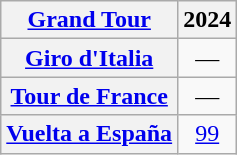<table class="wikitable plainrowheaders">
<tr>
<th scope="col"><a href='#'>Grand Tour</a></th>
<th scope="col">2024</th>
</tr>
<tr style="text-align:center;">
<th scope="row"> <a href='#'>Giro d'Italia</a></th>
<td>—</td>
</tr>
<tr style="text-align:center;">
<th scope="row"> <a href='#'>Tour de France</a></th>
<td>—</td>
</tr>
<tr style="text-align:center;">
<th scope="row"> <a href='#'>Vuelta a España</a></th>
<td><a href='#'>99</a></td>
</tr>
</table>
